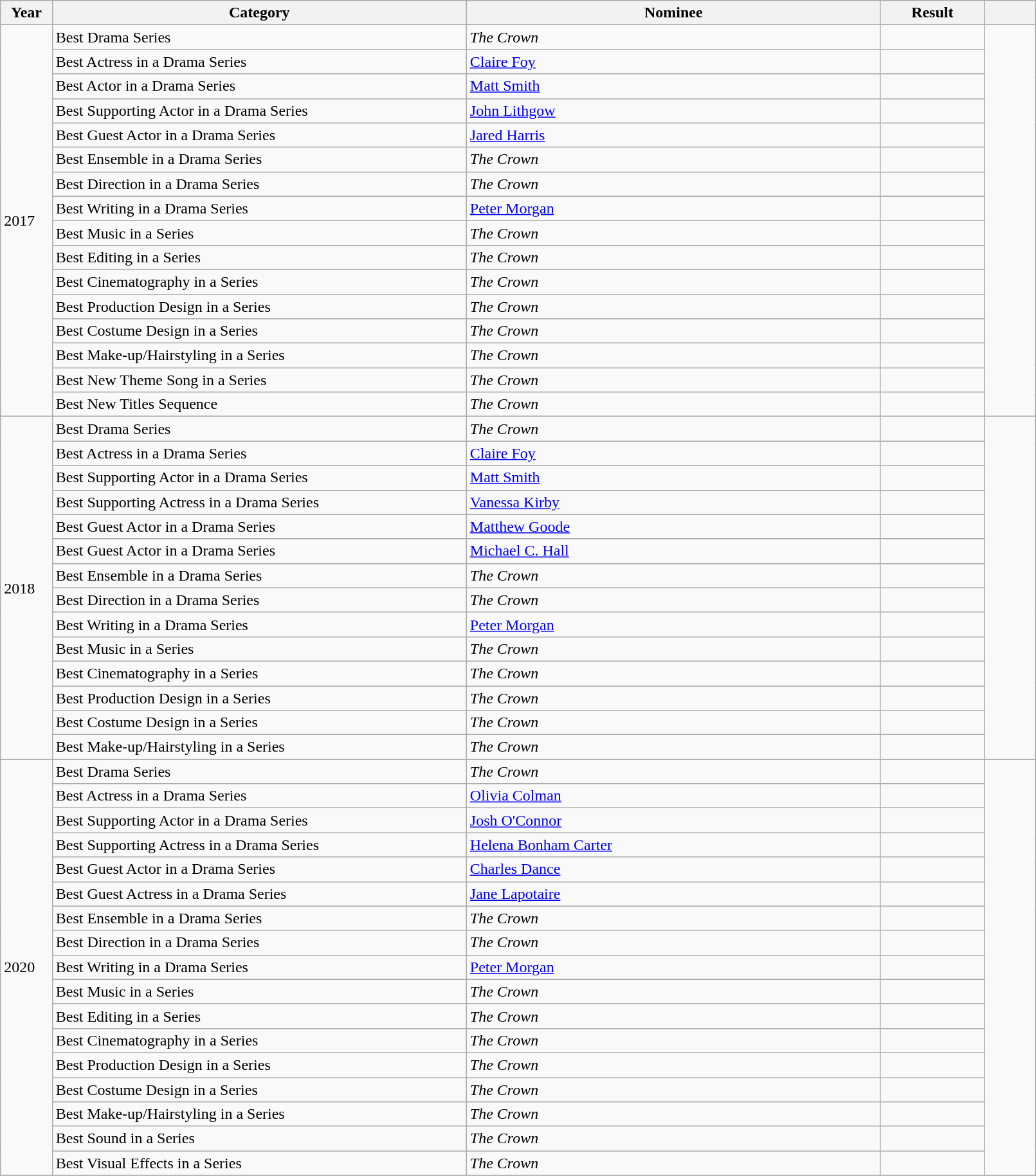<table class="wikitable" style="width:85%;">
<tr>
<th width=5%>Year</th>
<th style="width:40%;">Category</th>
<th style="width:40%;">Nominee</th>
<th style="width:10%;">Result</th>
<th width=5%></th>
</tr>
<tr>
<td vstyle="text-align: center;" rowspan="16">2017</td>
<td>Best Drama Series</td>
<td><em>The Crown</em></td>
<td></td>
<td rowspan="16"></td>
</tr>
<tr>
<td>Best Actress in a Drama Series</td>
<td><a href='#'>Claire Foy</a></td>
<td></td>
</tr>
<tr>
<td>Best Actor in a Drama Series</td>
<td><a href='#'>Matt Smith</a></td>
<td></td>
</tr>
<tr>
<td>Best Supporting Actor in a Drama Series</td>
<td><a href='#'>John Lithgow</a></td>
<td></td>
</tr>
<tr>
<td>Best Guest Actor in a Drama Series</td>
<td><a href='#'>Jared Harris</a></td>
<td></td>
</tr>
<tr>
<td>Best Ensemble in a Drama Series</td>
<td><em>The Crown</em></td>
<td></td>
</tr>
<tr>
<td>Best Direction in a Drama Series</td>
<td><em>The Crown</em></td>
<td></td>
</tr>
<tr>
<td>Best Writing in a Drama Series</td>
<td><a href='#'>Peter Morgan</a></td>
<td></td>
</tr>
<tr>
<td>Best Music in a Series</td>
<td><em>The Crown</em></td>
<td></td>
</tr>
<tr>
<td>Best Editing in a Series</td>
<td><em>The Crown</em></td>
<td></td>
</tr>
<tr>
<td>Best Cinematography in a Series</td>
<td><em>The Crown</em></td>
<td></td>
</tr>
<tr>
<td>Best Production Design in a Series</td>
<td><em>The Crown</em></td>
<td></td>
</tr>
<tr>
<td>Best Costume Design in a Series</td>
<td><em>The Crown</em></td>
<td></td>
</tr>
<tr>
<td>Best Make-up/Hairstyling in a Series</td>
<td><em>The Crown</em></td>
<td></td>
</tr>
<tr>
<td>Best New Theme Song in a Series</td>
<td><em>The Crown</em></td>
<td></td>
</tr>
<tr>
<td>Best New Titles Sequence</td>
<td><em>The Crown</em></td>
<td></td>
</tr>
<tr>
<td vstyle="text-align: center;" rowspan="14">2018</td>
<td>Best Drama Series</td>
<td><em>The Crown</em></td>
<td></td>
<td rowspan="14"></td>
</tr>
<tr>
<td>Best Actress in a Drama Series</td>
<td><a href='#'>Claire Foy</a></td>
<td></td>
</tr>
<tr>
<td>Best Supporting Actor in a Drama Series</td>
<td><a href='#'>Matt Smith</a></td>
<td></td>
</tr>
<tr>
<td>Best Supporting Actress in a Drama Series</td>
<td><a href='#'>Vanessa Kirby</a></td>
<td></td>
</tr>
<tr>
<td>Best Guest Actor in a Drama Series</td>
<td><a href='#'>Matthew Goode</a></td>
<td></td>
</tr>
<tr>
<td>Best Guest Actor in a Drama Series</td>
<td><a href='#'>Michael C. Hall</a></td>
<td></td>
</tr>
<tr>
<td>Best Ensemble in a Drama Series</td>
<td><em>The Crown</em></td>
<td></td>
</tr>
<tr>
<td>Best Direction in a Drama Series</td>
<td><em>The Crown</em></td>
<td></td>
</tr>
<tr>
<td>Best Writing in a Drama Series</td>
<td><a href='#'>Peter Morgan</a></td>
<td></td>
</tr>
<tr>
<td>Best Music in a Series</td>
<td><em>The Crown</em></td>
<td></td>
</tr>
<tr>
<td>Best Cinematography in a Series</td>
<td><em>The Crown</em></td>
<td></td>
</tr>
<tr>
<td>Best Production Design in a Series</td>
<td><em>The Crown</em></td>
<td></td>
</tr>
<tr>
<td>Best Costume Design in a Series</td>
<td><em>The Crown</em></td>
<td></td>
</tr>
<tr>
<td>Best Make-up/Hairstyling in a Series</td>
<td><em>The Crown</em></td>
<td></td>
</tr>
<tr>
<td vstyle="text-align: center;" rowspan="17">2020</td>
<td>Best Drama Series</td>
<td><em>The Crown</em></td>
<td></td>
<td rowspan="17"></td>
</tr>
<tr>
<td>Best Actress in a Drama Series</td>
<td><a href='#'>Olivia Colman</a></td>
<td></td>
</tr>
<tr>
<td>Best Supporting Actor in a Drama Series</td>
<td><a href='#'>Josh O'Connor</a></td>
<td></td>
</tr>
<tr>
<td>Best Supporting Actress in a Drama Series</td>
<td><a href='#'>Helena Bonham Carter</a></td>
<td></td>
</tr>
<tr>
<td>Best Guest Actor in a Drama Series</td>
<td><a href='#'>Charles Dance</a></td>
<td></td>
</tr>
<tr>
<td>Best Guest Actress in a Drama Series</td>
<td><a href='#'>Jane Lapotaire</a></td>
<td></td>
</tr>
<tr>
<td>Best Ensemble in a Drama Series</td>
<td><em>The Crown</em></td>
<td></td>
</tr>
<tr>
<td>Best Direction in a Drama Series</td>
<td><em>The Crown</em></td>
<td></td>
</tr>
<tr>
<td>Best Writing in a Drama Series</td>
<td><a href='#'>Peter Morgan</a></td>
<td></td>
</tr>
<tr>
<td>Best Music in a Series</td>
<td><em>The Crown</em></td>
<td></td>
</tr>
<tr>
<td>Best Editing in a Series</td>
<td><em>The Crown</em></td>
<td></td>
</tr>
<tr>
<td>Best Cinematography in a Series</td>
<td><em>The Crown</em></td>
<td></td>
</tr>
<tr>
<td>Best Production Design in a Series</td>
<td><em>The Crown</em></td>
<td></td>
</tr>
<tr>
<td>Best Costume Design in a Series</td>
<td><em>The Crown</em></td>
<td></td>
</tr>
<tr>
<td>Best Make-up/Hairstyling in a Series</td>
<td><em>The Crown</em></td>
<td></td>
</tr>
<tr>
<td>Best Sound in a Series</td>
<td><em>The Crown</em></td>
<td></td>
</tr>
<tr>
<td>Best Visual Effects in a Series</td>
<td><em>The Crown</em></td>
<td></td>
</tr>
<tr>
</tr>
</table>
